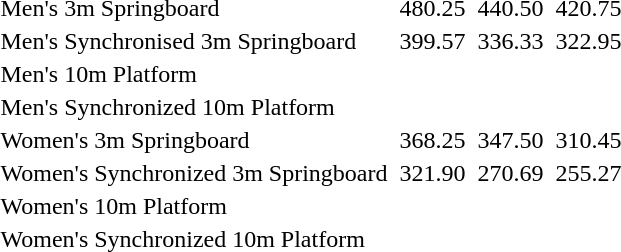<table>
<tr>
<td>Men's 3m Springboard</td>
<td></td>
<td>480.25</td>
<td></td>
<td>440.50</td>
<td></td>
<td>420.75</td>
</tr>
<tr>
<td>Men's Synchronised 3m Springboard</td>
<td></td>
<td>399.57</td>
<td></td>
<td>336.33</td>
<td></td>
<td>322.95</td>
</tr>
<tr>
<td>Men's 10m Platform</td>
<td></td>
<td></td>
<td></td>
<td></td>
<td></td>
<td></td>
</tr>
<tr>
<td>Men's Synchronized 10m Platform</td>
<td></td>
<td></td>
<td></td>
<td></td>
<td></td>
<td></td>
</tr>
<tr>
<td>Women's 3m Springboard</td>
<td></td>
<td>368.25</td>
<td></td>
<td>347.50</td>
<td></td>
<td>310.45</td>
</tr>
<tr>
<td>Women's Synchronized 3m Springboard</td>
<td></td>
<td>321.90</td>
<td></td>
<td>270.69</td>
<td></td>
<td>255.27</td>
</tr>
<tr>
<td>Women's 10m Platform</td>
<td></td>
<td></td>
<td></td>
<td></td>
<td></td>
<td></td>
</tr>
<tr>
<td>Women's Synchronized 10m Platform</td>
<td></td>
<td></td>
<td></td>
<td></td>
<td></td>
<td></td>
</tr>
</table>
